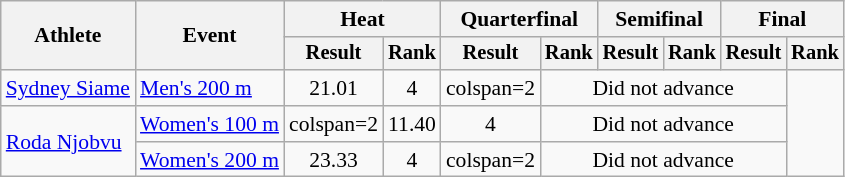<table class="wikitable" style="font-size:90%">
<tr>
<th rowspan="2">Athlete</th>
<th rowspan="2">Event</th>
<th colspan="2">Heat</th>
<th colspan="2">Quarterfinal</th>
<th colspan="2">Semifinal</th>
<th colspan="2">Final</th>
</tr>
<tr style="font-size:95%">
<th>Result</th>
<th>Rank</th>
<th>Result</th>
<th>Rank</th>
<th>Result</th>
<th>Rank</th>
<th>Result</th>
<th>Rank</th>
</tr>
<tr align=center>
<td align=left><a href='#'>Sydney Siame</a></td>
<td align=left><a href='#'>Men's 200 m</a></td>
<td>21.01</td>
<td>4</td>
<td>colspan=2 </td>
<td colspan=4>Did not advance</td>
</tr>
<tr align=center>
<td align=left rowspan=2><a href='#'>Roda Njobvu</a></td>
<td align=left><a href='#'>Women's 100 m</a></td>
<td>colspan=2 </td>
<td>11.40</td>
<td>4</td>
<td colspan=4>Did not advance</td>
</tr>
<tr align=center>
<td align=left><a href='#'>Women's 200 m</a></td>
<td>23.33</td>
<td>4</td>
<td>colspan=2 </td>
<td colspan=4>Did not advance</td>
</tr>
</table>
